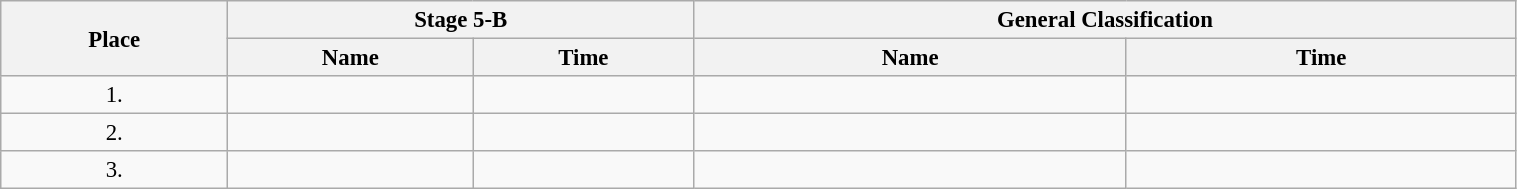<table class=wikitable style="font-size:95%" width="80%">
<tr>
<th rowspan="2">Place</th>
<th colspan="2">Stage 5-B</th>
<th colspan="2">General Classification</th>
</tr>
<tr>
<th>Name</th>
<th>Time</th>
<th>Name</th>
<th>Time</th>
</tr>
<tr>
<td align="center">1.</td>
<td></td>
<td></td>
<td></td>
<td></td>
</tr>
<tr>
<td align="center">2.</td>
<td></td>
<td></td>
<td></td>
<td></td>
</tr>
<tr>
<td align="center">3.</td>
<td></td>
<td></td>
<td></td>
<td></td>
</tr>
</table>
